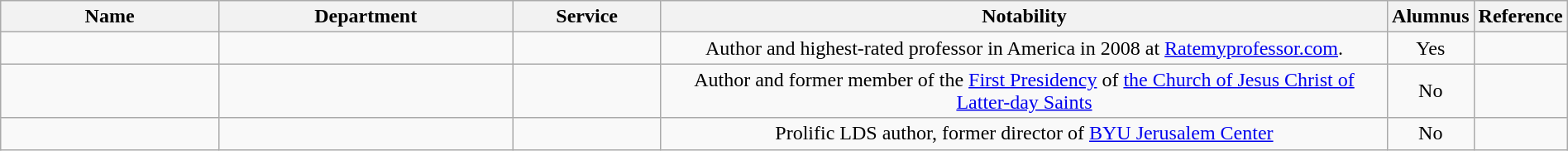<table class="wikitable sortable" style="width:100%">
<tr>
<th style="width:15%;">Name</th>
<th style="width:20%;">Department</th>
<th style="width:10%;">Service</th>
<th style="width:50%;" class="unsortable">Notability</th>
<th style="width:5%;">Alumnus</th>
<th style="width:*;" class="unsortable">Reference</th>
</tr>
<tr>
<td></td>
<td></td>
<td style="text-align:center;"></td>
<td style="text-align:center;">Author and highest-rated professor in America in 2008 at <a href='#'>Ratemyprofessor.com</a>.</td>
<td style="text-align:center;">Yes</td>
<td style="text-align:center;"></td>
</tr>
<tr>
<td></td>
<td></td>
<td style="text-align:center;"></td>
<td style="text-align:center;">Author and former member of the <a href='#'>First Presidency</a> of <a href='#'>the Church of Jesus Christ of Latter-day Saints</a></td>
<td style="text-align:center;">No</td>
<td style="text-align:center;"></td>
</tr>
<tr>
<td></td>
<td></td>
<td style="text-align:center;"></td>
<td style="text-align:center;">Prolific LDS author, former director of <a href='#'>BYU Jerusalem Center</a></td>
<td style="text-align:center;">No</td>
<td style="text-align:center;"></td>
</tr>
</table>
